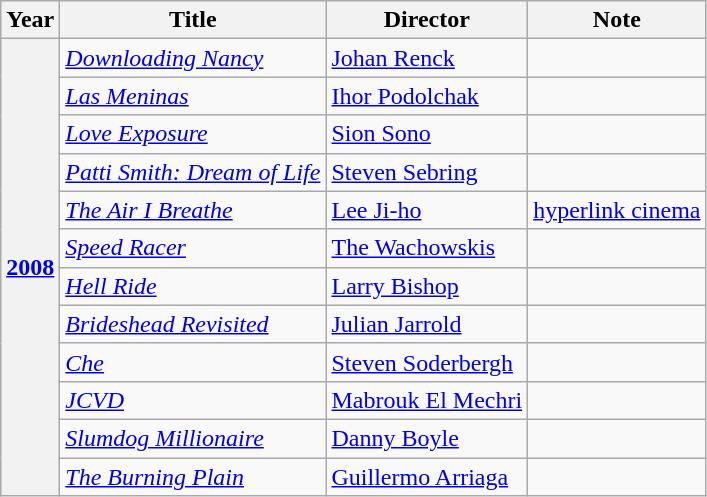<table class="wikitable">
<tr>
<th>Year</th>
<th>Title</th>
<th>Director</th>
<th>Note</th>
</tr>
<tr>
<th rowspan="12"><a href='#'>2008</a></th>
<td><em><a href='#'>Downloading Nancy</a></em></td>
<td><a href='#'>Johan Renck</a></td>
<td></td>
</tr>
<tr>
<td><em><a href='#'>Las Meninas</a></em></td>
<td><a href='#'>Ihor Podolchak</a></td>
<td></td>
</tr>
<tr>
<td><em><a href='#'>Love Exposure</a></em></td>
<td><a href='#'>Sion Sono</a></td>
<td></td>
</tr>
<tr>
<td><em><a href='#'>Patti Smith: Dream of Life</a></em></td>
<td><a href='#'>Steven Sebring</a></td>
<td></td>
</tr>
<tr>
<td><em><a href='#'>The Air I Breathe</a></em></td>
<td><a href='#'>Lee Ji-ho</a></td>
<td><a href='#'>hyperlink cinema</a></td>
</tr>
<tr>
<td><em><a href='#'>Speed Racer</a></em></td>
<td><a href='#'>The Wachowskis</a></td>
<td></td>
</tr>
<tr>
<td><em><a href='#'>Hell Ride</a></em></td>
<td><a href='#'>Larry Bishop</a></td>
<td></td>
</tr>
<tr>
<td><em><a href='#'>Brideshead Revisited</a></em></td>
<td><a href='#'>Julian Jarrold</a></td>
<td></td>
</tr>
<tr>
<td><em><a href='#'>Che</a></em></td>
<td><a href='#'>Steven Soderbergh</a></td>
<td></td>
</tr>
<tr>
<td><em><a href='#'>JCVD</a></em></td>
<td><a href='#'>Mabrouk El Mechri</a></td>
<td></td>
</tr>
<tr>
<td><em><a href='#'>Slumdog Millionaire</a></em></td>
<td><a href='#'>Danny Boyle</a></td>
<td></td>
</tr>
<tr>
<td><em><a href='#'>The Burning Plain</a></em></td>
<td><a href='#'>Guillermo Arriaga</a></td>
<td></td>
</tr>
</table>
